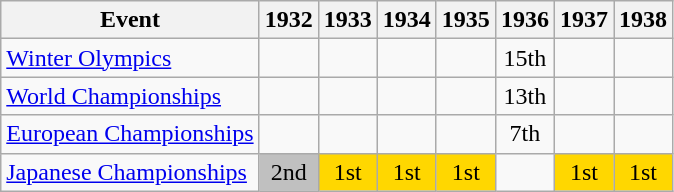<table class="wikitable">
<tr>
<th>Event</th>
<th>1932</th>
<th>1933</th>
<th>1934</th>
<th>1935</th>
<th>1936</th>
<th>1937</th>
<th>1938</th>
</tr>
<tr>
<td><a href='#'>Winter Olympics</a></td>
<td></td>
<td></td>
<td></td>
<td></td>
<td align="center">15th</td>
<td></td>
<td></td>
</tr>
<tr>
<td><a href='#'>World Championships</a></td>
<td></td>
<td></td>
<td></td>
<td></td>
<td align="center">13th</td>
<td></td>
<td></td>
</tr>
<tr>
<td><a href='#'>European Championships</a></td>
<td></td>
<td></td>
<td></td>
<td></td>
<td align="center">7th</td>
<td></td>
<td></td>
</tr>
<tr>
<td><a href='#'>Japanese Championships</a></td>
<td align="center" bgcolor="silver">2nd</td>
<td align="center" bgcolor="gold">1st</td>
<td align="center" bgcolor="gold">1st</td>
<td align="center" bgcolor="gold">1st</td>
<td></td>
<td align="center" bgcolor="gold">1st</td>
<td align="center" bgcolor="gold">1st</td>
</tr>
</table>
